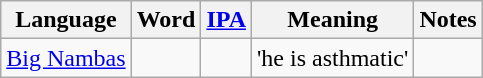<table class="wikitable">
<tr>
<th colspan=2>Language</th>
<th>Word</th>
<th><a href='#'>IPA</a></th>
<th>Meaning</th>
<th>Notes</th>
</tr>
<tr>
<td colspan=2><a href='#'>Big Nambas</a></td>
<td></td>
<td></td>
<td>'he is asthmatic'</td>
<td align="left"></td>
</tr>
</table>
